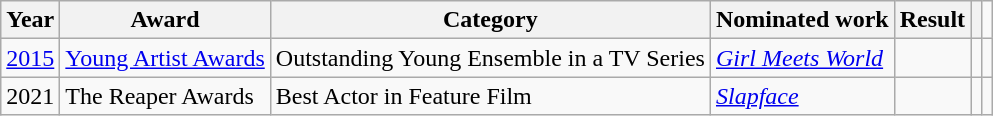<table class="wikitable sortable">
<tr>
<th>Year</th>
<th>Award</th>
<th>Category</th>
<th>Nominated work</th>
<th>Result</th>
<th></th>
</tr>
<tr>
<td><a href='#'>2015</a></td>
<td><a href='#'>Young Artist Awards</a></td>
<td>Outstanding Young Ensemble in a TV Series</td>
<td><em><a href='#'>Girl Meets World</a></em></td>
<td></td>
<td></td>
<td></td>
</tr>
<tr>
<td Grimmfest>2021</td>
<td>The Reaper Awards</td>
<td>Best Actor in Feature Film</td>
<td><em><a href='#'>Slapface</a></em></td>
<td></td>
<td></td>
</tr>
</table>
